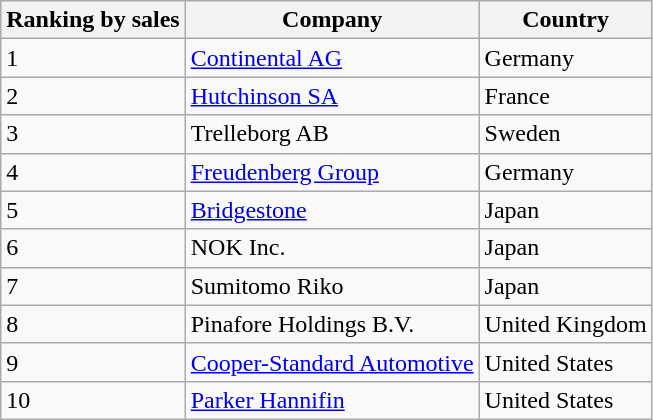<table class="wikitable">
<tr>
<th>Ranking by sales</th>
<th>Company</th>
<th>Country</th>
</tr>
<tr>
<td>1</td>
<td><a href='#'>Continental AG</a></td>
<td>Germany</td>
</tr>
<tr>
<td>2</td>
<td><a href='#'>Hutchinson SA</a></td>
<td>France</td>
</tr>
<tr>
<td>3</td>
<td>Trelleborg AB</td>
<td>Sweden</td>
</tr>
<tr>
<td>4</td>
<td><a href='#'>Freudenberg Group</a></td>
<td>Germany</td>
</tr>
<tr>
<td>5</td>
<td><a href='#'>Bridgestone</a></td>
<td>Japan</td>
</tr>
<tr>
<td>6</td>
<td>NOK Inc.</td>
<td>Japan</td>
</tr>
<tr>
<td>7</td>
<td>Sumitomo Riko</td>
<td>Japan</td>
</tr>
<tr>
<td>8</td>
<td>Pinafore Holdings B.V.</td>
<td>United Kingdom</td>
</tr>
<tr>
<td>9</td>
<td><a href='#'>Cooper-Standard Automotive</a></td>
<td>United States</td>
</tr>
<tr>
<td>10</td>
<td><a href='#'>Parker Hannifin</a></td>
<td>United States</td>
</tr>
</table>
